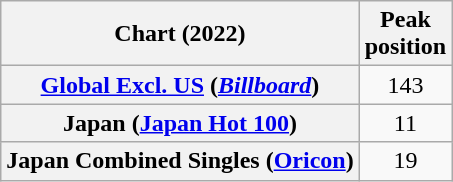<table class="wikitable sortable plainrowheaders" style="text-align:center">
<tr>
<th scope="col">Chart (2022)</th>
<th scope="col">Peak<br>position</th>
</tr>
<tr>
<th scope="row"><a href='#'>Global Excl. US</a> (<em><a href='#'>Billboard</a></em>)</th>
<td>143</td>
</tr>
<tr>
<th scope="row">Japan (<a href='#'>Japan Hot 100</a>)</th>
<td>11</td>
</tr>
<tr>
<th scope="row">Japan Combined Singles (<a href='#'>Oricon</a>)</th>
<td>19</td>
</tr>
</table>
